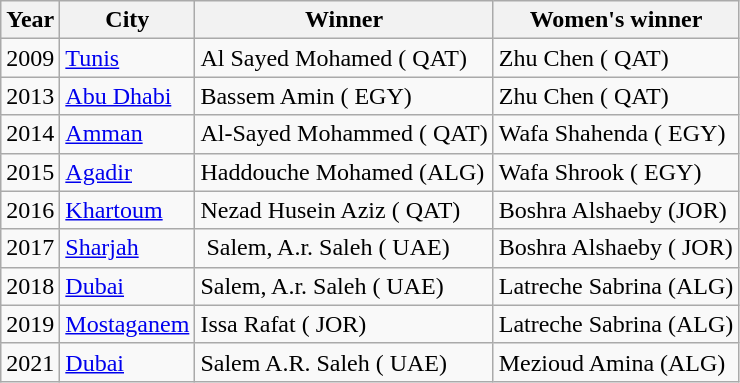<table class="wikitable">
<tr>
<th>Year</th>
<th>City</th>
<th>Winner</th>
<th>Women's winner</th>
</tr>
<tr>
<td>2009</td>
<td><a href='#'>Tunis</a></td>
<td>Al Sayed Mohamed ( QAT) </td>
<td>Zhu Chen  ( QAT) </td>
</tr>
<tr>
<td>2013</td>
<td><a href='#'>Abu Dhabi</a></td>
<td>Bassem Amin ( EGY) </td>
<td>Zhu  Chen ( QAT)</td>
</tr>
<tr>
<td>2014</td>
<td><a href='#'>Amman</a></td>
<td>Al-Sayed Mohammed ( QAT) </td>
<td>Wafa Shahenda ( EGY)</td>
</tr>
<tr>
<td>2015</td>
<td><a href='#'>Agadir</a></td>
<td>Haddouche Mohamed (ALG) </td>
<td>Wafa Shrook ( EGY)</td>
</tr>
<tr>
<td>2016</td>
<td><a href='#'>Khartoum</a></td>
<td>Nezad Husein Aziz ( QAT)</td>
<td>Boshra  Alshaeby (JOR)</td>
</tr>
<tr>
<td>2017</td>
<td><a href='#'>Sharjah</a></td>
<td> Salem, A.r. Saleh ( UAE) </td>
<td>Boshra  Alshaeby ( JOR) </td>
</tr>
<tr>
<td>2018</td>
<td><a href='#'>Dubai</a></td>
<td>Salem, A.r. Saleh ( UAE) </td>
<td>Latreche  Sabrina (ALG) </td>
</tr>
<tr>
<td>2019</td>
<td><a href='#'>Mostaganem</a></td>
<td>Issa Rafat ( JOR) </td>
<td>Latreche  Sabrina (ALG) </td>
</tr>
<tr>
<td>2021</td>
<td><a href='#'>Dubai</a></td>
<td>Salem A.R. Saleh ( UAE) </td>
<td>Mezioud Amina (ALG) </td>
</tr>
</table>
